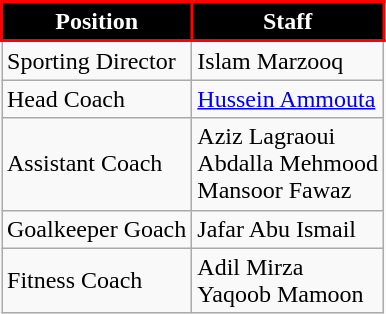<table class="wikitable">
<tr>
<th style="color:white; background: Black; border:2px solid red;">Position</th>
<th style="color:white; background: Black; border:2px solid red;">Staff</th>
</tr>
<tr>
<td>Sporting Director</td>
<td> Islam Marzooq</td>
</tr>
<tr>
<td>Head Coach</td>
<td> <a href='#'>Hussein Ammouta</a></td>
</tr>
<tr>
<td>Assistant Coach</td>
<td> Aziz Lagraoui <br>  Abdalla Mehmood <br>  Mansoor Fawaz</td>
</tr>
<tr>
<td>Goalkeeper Goach</td>
<td> Jafar Abu Ismail</td>
</tr>
<tr>
<td>Fitness Coach</td>
<td> Adil Mirza <br>  Yaqoob Mamoon</td>
</tr>
</table>
